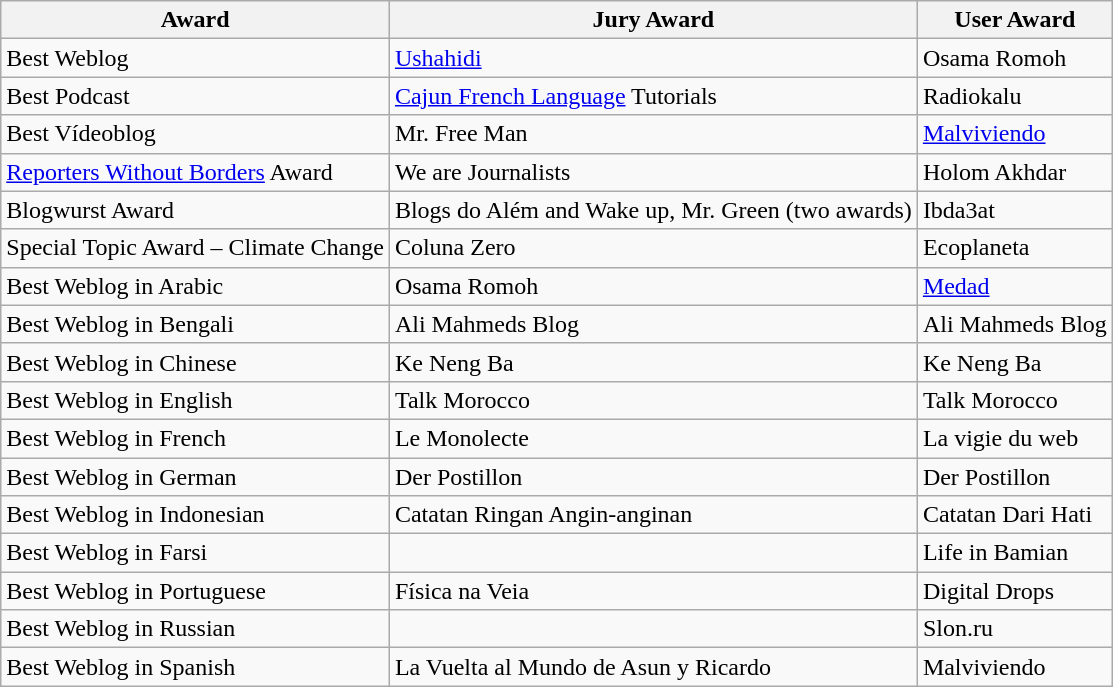<table class="wikitable">
<tr>
<th>Award</th>
<th>Jury Award</th>
<th>User Award</th>
</tr>
<tr>
<td>Best Weblog</td>
<td><a href='#'>Ushahidi</a></td>
<td>Osama Romoh</td>
</tr>
<tr>
<td>Best Podcast</td>
<td><a href='#'>Cajun French Language</a> Tutorials</td>
<td>Radiokalu</td>
</tr>
<tr>
<td>Best Vídeoblog</td>
<td>Mr. Free Man</td>
<td><a href='#'>Malviviendo</a></td>
</tr>
<tr>
<td><a href='#'>Reporters Without Borders</a> Award</td>
<td>We are Journalists</td>
<td>Holom Akhdar</td>
</tr>
<tr>
<td>Blogwurst Award</td>
<td>Blogs do Além and Wake up, Mr. Green (two awards)</td>
<td>Ibda3at</td>
</tr>
<tr>
<td>Special Topic Award – Climate Change</td>
<td>Coluna Zero</td>
<td>Ecoplaneta</td>
</tr>
<tr>
<td>Best Weblog in Arabic</td>
<td>Osama Romoh</td>
<td><a href='#'>Medad</a></td>
</tr>
<tr>
<td>Best Weblog in Bengali</td>
<td>Ali Mahmeds Blog</td>
<td>Ali Mahmeds Blog</td>
</tr>
<tr>
<td>Best Weblog in Chinese</td>
<td>Ke Neng Ba</td>
<td>Ke Neng Ba</td>
</tr>
<tr>
<td>Best Weblog in English</td>
<td>Talk Morocco</td>
<td>Talk Morocco</td>
</tr>
<tr>
<td>Best Weblog in French</td>
<td>Le Monolecte</td>
<td>La vigie du web</td>
</tr>
<tr>
<td>Best Weblog in German</td>
<td>Der Postillon</td>
<td>Der Postillon</td>
</tr>
<tr>
<td>Best Weblog in Indonesian</td>
<td>Catatan Ringan Angin-anginan</td>
<td>Catatan Dari Hati</td>
</tr>
<tr>
<td>Best Weblog in Farsi</td>
<td></td>
<td>Life in Bamian</td>
</tr>
<tr>
<td>Best Weblog in Portuguese</td>
<td>Física na Veia</td>
<td>Digital Drops</td>
</tr>
<tr>
<td>Best Weblog in Russian</td>
<td></td>
<td>Slon.ru</td>
</tr>
<tr>
<td>Best Weblog in Spanish</td>
<td>La Vuelta al Mundo de Asun y Ricardo</td>
<td>Malviviendo</td>
</tr>
</table>
